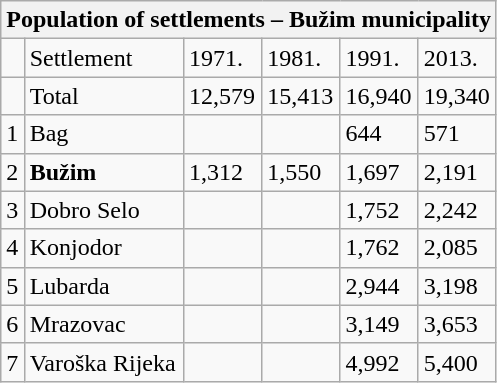<table class="wikitable">
<tr>
<th colspan="6">Population of settlements – Bužim municipality</th>
</tr>
<tr>
<td></td>
<td>Settlement</td>
<td>1971.</td>
<td>1981.</td>
<td>1991.</td>
<td>2013.</td>
</tr>
<tr>
<td></td>
<td>Total</td>
<td>12,579</td>
<td>15,413</td>
<td>16,940</td>
<td>19,340</td>
</tr>
<tr>
<td>1</td>
<td>Bag</td>
<td></td>
<td></td>
<td>644</td>
<td>571</td>
</tr>
<tr>
<td>2</td>
<td><strong>Bužim</strong></td>
<td>1,312</td>
<td>1,550</td>
<td>1,697</td>
<td>2,191</td>
</tr>
<tr>
<td>3</td>
<td>Dobro Selo</td>
<td></td>
<td></td>
<td>1,752</td>
<td>2,242</td>
</tr>
<tr>
<td>4</td>
<td>Konjodor</td>
<td></td>
<td></td>
<td>1,762</td>
<td>2,085</td>
</tr>
<tr>
<td>5</td>
<td>Lubarda</td>
<td></td>
<td></td>
<td>2,944</td>
<td>3,198</td>
</tr>
<tr>
<td>6</td>
<td>Mrazovac</td>
<td></td>
<td></td>
<td>3,149</td>
<td>3,653</td>
</tr>
<tr>
<td>7</td>
<td>Varoška Rijeka</td>
<td></td>
<td></td>
<td>4,992</td>
<td>5,400</td>
</tr>
</table>
